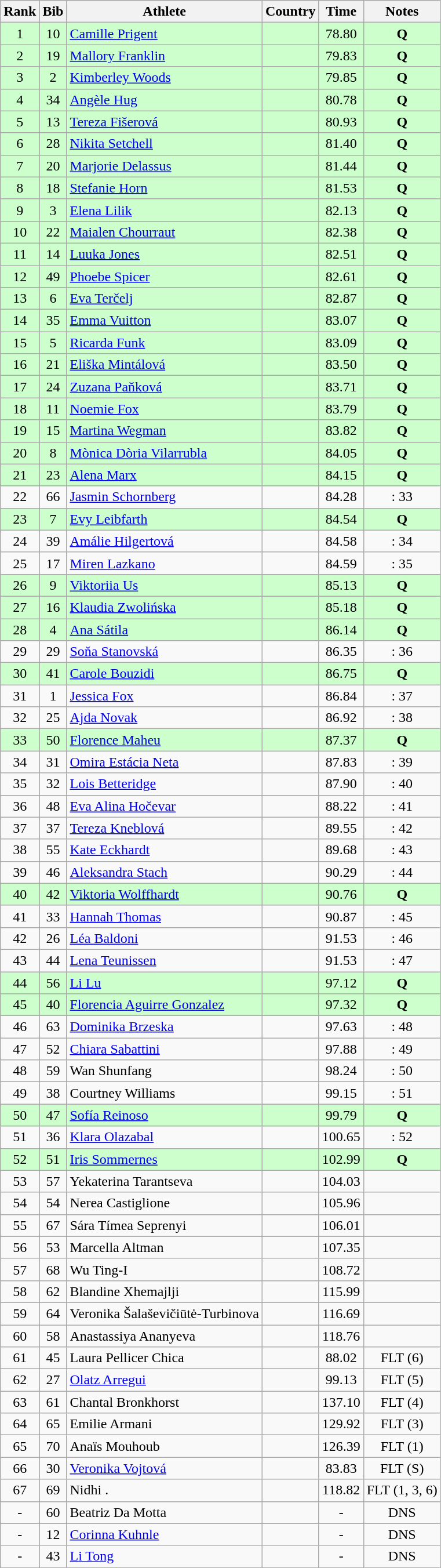<table class="wikitable" style="text-align:center">
<tr>
<th>Rank</th>
<th>Bib</th>
<th>Athlete</th>
<th>Country</th>
<th>Time</th>
<th>Notes</th>
</tr>
<tr bgcolor=ccffcc>
<td>1</td>
<td>10</td>
<td align=left><a href='#'>Camille Prigent</a></td>
<td align=left></td>
<td>78.80</td>
<td><strong>Q</strong></td>
</tr>
<tr bgcolor=ccffcc>
<td>2</td>
<td>19</td>
<td align=left><a href='#'>Mallory Franklin</a></td>
<td align=left></td>
<td>79.83</td>
<td><strong>Q</strong></td>
</tr>
<tr bgcolor=ccffcc>
<td>3</td>
<td>2</td>
<td align=left><a href='#'>Kimberley Woods</a></td>
<td align=left></td>
<td>79.85</td>
<td><strong>Q</strong></td>
</tr>
<tr bgcolor=ccffcc>
<td>4</td>
<td>34</td>
<td align=left><a href='#'>Angèle Hug</a></td>
<td align=left></td>
<td>80.78</td>
<td><strong>Q</strong></td>
</tr>
<tr bgcolor=ccffcc>
<td>5</td>
<td>13</td>
<td align=left><a href='#'>Tereza Fišerová</a></td>
<td align=left></td>
<td>80.93</td>
<td><strong>Q</strong></td>
</tr>
<tr bgcolor=ccffcc>
<td>6</td>
<td>28</td>
<td align=left><a href='#'>Nikita Setchell</a></td>
<td align=left></td>
<td>81.40</td>
<td><strong>Q</strong></td>
</tr>
<tr bgcolor=ccffcc>
<td>7</td>
<td>20</td>
<td align=left><a href='#'>Marjorie Delassus</a></td>
<td align=left></td>
<td>81.44</td>
<td><strong>Q</strong></td>
</tr>
<tr bgcolor=ccffcc>
<td>8</td>
<td>18</td>
<td align=left><a href='#'>Stefanie Horn</a></td>
<td align=left></td>
<td>81.53</td>
<td><strong>Q</strong></td>
</tr>
<tr bgcolor=ccffcc>
<td>9</td>
<td>3</td>
<td align=left><a href='#'>Elena Lilik</a></td>
<td align=left></td>
<td>82.13</td>
<td><strong>Q</strong></td>
</tr>
<tr bgcolor=ccffcc>
<td>10</td>
<td>22</td>
<td align=left><a href='#'>Maialen Chourraut</a></td>
<td align=left></td>
<td>82.38</td>
<td><strong>Q</strong></td>
</tr>
<tr bgcolor=ccffcc>
<td>11</td>
<td>14</td>
<td align=left><a href='#'>Luuka Jones</a></td>
<td align=left></td>
<td>82.51</td>
<td><strong>Q</strong></td>
</tr>
<tr bgcolor=ccffcc>
<td>12</td>
<td>49</td>
<td align=left><a href='#'>Phoebe Spicer</a></td>
<td align=left></td>
<td>82.61</td>
<td><strong>Q</strong></td>
</tr>
<tr bgcolor=ccffcc>
<td>13</td>
<td>6</td>
<td align=left><a href='#'>Eva Terčelj</a></td>
<td align=left></td>
<td>82.87</td>
<td><strong>Q</strong></td>
</tr>
<tr bgcolor=ccffcc>
<td>14</td>
<td>35</td>
<td align=left><a href='#'>Emma Vuitton</a></td>
<td align=left></td>
<td>83.07</td>
<td><strong>Q</strong></td>
</tr>
<tr bgcolor=ccffcc>
<td>15</td>
<td>5</td>
<td align=left><a href='#'>Ricarda Funk</a></td>
<td align=left></td>
<td>83.09</td>
<td><strong>Q</strong></td>
</tr>
<tr bgcolor=ccffcc>
<td>16</td>
<td>21</td>
<td align=left><a href='#'>Eliška Mintálová</a></td>
<td align=left></td>
<td>83.50</td>
<td><strong>Q</strong></td>
</tr>
<tr bgcolor=ccffcc>
<td>17</td>
<td>24</td>
<td align=left><a href='#'>Zuzana Paňková</a></td>
<td align=left></td>
<td>83.71</td>
<td><strong>Q</strong></td>
</tr>
<tr bgcolor=ccffcc>
<td>18</td>
<td>11</td>
<td align=left><a href='#'>Noemie Fox</a></td>
<td align=left></td>
<td>83.79</td>
<td><strong>Q</strong></td>
</tr>
<tr bgcolor=ccffcc>
<td>19</td>
<td>15</td>
<td align=left><a href='#'>Martina Wegman</a></td>
<td align=left></td>
<td>83.82</td>
<td><strong>Q</strong></td>
</tr>
<tr bgcolor=ccffcc>
<td>20</td>
<td>8</td>
<td align=left><a href='#'>Mònica Dòria Vilarrubla</a></td>
<td align=left></td>
<td>84.05</td>
<td><strong>Q</strong></td>
</tr>
<tr bgcolor=ccffcc>
<td>21</td>
<td>23</td>
<td align=left><a href='#'>Alena Marx</a></td>
<td align=left></td>
<td>84.15</td>
<td><strong>Q</strong></td>
</tr>
<tr>
<td>22</td>
<td>66</td>
<td align=left><a href='#'>Jasmin Schornberg</a></td>
<td align=left></td>
<td>84.28</td>
<td>: 33</td>
</tr>
<tr bgcolor=ccffcc>
<td>23</td>
<td>7</td>
<td align=left><a href='#'>Evy Leibfarth</a></td>
<td align=left></td>
<td>84.54</td>
<td><strong>Q</strong></td>
</tr>
<tr>
<td>24</td>
<td>39</td>
<td align=left><a href='#'>Amálie Hilgertová</a></td>
<td align=left></td>
<td>84.58</td>
<td>: 34</td>
</tr>
<tr>
<td>25</td>
<td>17</td>
<td align=left><a href='#'>Miren Lazkano</a></td>
<td align=left></td>
<td>84.59</td>
<td>: 35</td>
</tr>
<tr bgcolor=ccffcc>
<td>26</td>
<td>9</td>
<td align=left><a href='#'>Viktoriia Us</a></td>
<td align=left></td>
<td>85.13</td>
<td><strong>Q</strong></td>
</tr>
<tr bgcolor=ccffcc>
<td>27</td>
<td>16</td>
<td align=left><a href='#'>Klaudia Zwolińska</a></td>
<td align=left></td>
<td>85.18</td>
<td><strong>Q</strong></td>
</tr>
<tr bgcolor=ccffcc>
<td>28</td>
<td>4</td>
<td align=left><a href='#'>Ana Sátila</a></td>
<td align=left></td>
<td>86.14</td>
<td><strong>Q</strong></td>
</tr>
<tr>
<td>29</td>
<td>29</td>
<td align=left><a href='#'>Soňa Stanovská</a></td>
<td align=left></td>
<td>86.35</td>
<td>: 36</td>
</tr>
<tr bgcolor=ccffcc>
<td>30</td>
<td>41</td>
<td align=left><a href='#'>Carole Bouzidi</a></td>
<td align=left></td>
<td>86.75</td>
<td><strong>Q</strong></td>
</tr>
<tr>
<td>31</td>
<td>1</td>
<td align=left><a href='#'>Jessica Fox</a></td>
<td align=left></td>
<td>86.84</td>
<td>: 37</td>
</tr>
<tr>
<td>32</td>
<td>25</td>
<td align=left><a href='#'>Ajda Novak</a></td>
<td align=left></td>
<td>86.92</td>
<td>: 38</td>
</tr>
<tr bgcolor=ccffcc>
<td>33</td>
<td>50</td>
<td align=left><a href='#'>Florence Maheu</a></td>
<td align=left></td>
<td>87.37</td>
<td><strong>Q</strong></td>
</tr>
<tr>
<td>34</td>
<td>31</td>
<td align=left><a href='#'>Omira Estácia Neta</a></td>
<td align=left></td>
<td>87.83</td>
<td>: 39</td>
</tr>
<tr>
<td>35</td>
<td>32</td>
<td align=left><a href='#'>Lois Betteridge</a></td>
<td align=left></td>
<td>87.90</td>
<td>: 40</td>
</tr>
<tr>
<td>36</td>
<td>48</td>
<td align=left><a href='#'>Eva Alina Hočevar</a></td>
<td align=left></td>
<td>88.22</td>
<td>: 41</td>
</tr>
<tr>
<td>37</td>
<td>37</td>
<td align=left><a href='#'>Tereza Kneblová</a></td>
<td align=left></td>
<td>89.55</td>
<td>: 42</td>
</tr>
<tr>
<td>38</td>
<td>55</td>
<td align=left><a href='#'>Kate Eckhardt</a></td>
<td align=left></td>
<td>89.68</td>
<td>: 43</td>
</tr>
<tr>
<td>39</td>
<td>46</td>
<td align=left><a href='#'>Aleksandra Stach</a></td>
<td align=left></td>
<td>90.29</td>
<td>: 44</td>
</tr>
<tr bgcolor=ccffcc>
<td>40</td>
<td>42</td>
<td align=left><a href='#'>Viktoria Wolffhardt</a></td>
<td align=left></td>
<td>90.76</td>
<td><strong>Q</strong></td>
</tr>
<tr>
<td>41</td>
<td>33</td>
<td align=left><a href='#'>Hannah Thomas</a></td>
<td align=left></td>
<td>90.87</td>
<td>: 45</td>
</tr>
<tr>
<td>42</td>
<td>26</td>
<td align=left><a href='#'>Léa Baldoni</a></td>
<td align=left></td>
<td>91.53</td>
<td>: 46</td>
</tr>
<tr>
<td>43</td>
<td>44</td>
<td align=left><a href='#'>Lena Teunissen</a></td>
<td align=left></td>
<td>91.53</td>
<td>: 47</td>
</tr>
<tr bgcolor=ccffcc>
<td>44</td>
<td>56</td>
<td align=left><a href='#'>Li Lu</a></td>
<td align=left></td>
<td>97.12</td>
<td><strong>Q</strong></td>
</tr>
<tr bgcolor=ccffcc>
<td>45</td>
<td>40</td>
<td align=left><a href='#'>Florencia Aguirre Gonzalez</a></td>
<td align=left></td>
<td>97.32</td>
<td><strong>Q</strong></td>
</tr>
<tr>
<td>46</td>
<td>63</td>
<td align=left><a href='#'>Dominika Brzeska</a></td>
<td align=left></td>
<td>97.63</td>
<td>: 48</td>
</tr>
<tr>
<td>47</td>
<td>52</td>
<td align=left><a href='#'>Chiara Sabattini</a></td>
<td align=left></td>
<td>97.88</td>
<td>: 49</td>
</tr>
<tr>
<td>48</td>
<td>59</td>
<td align=left>Wan Shunfang</td>
<td align=left></td>
<td>98.24</td>
<td>: 50</td>
</tr>
<tr>
<td>49</td>
<td>38</td>
<td align=left>Courtney Williams</td>
<td align=left></td>
<td>99.15</td>
<td>: 51</td>
</tr>
<tr bgcolor=ccffcc>
<td>50</td>
<td>47</td>
<td align=left><a href='#'>Sofía Reinoso</a></td>
<td align=left></td>
<td>99.79</td>
<td><strong>Q</strong></td>
</tr>
<tr>
<td>51</td>
<td>36</td>
<td align=left><a href='#'>Klara Olazabal</a></td>
<td align=left></td>
<td>100.65</td>
<td>: 52</td>
</tr>
<tr bgcolor=ccffcc>
<td>52</td>
<td>51</td>
<td align=left><a href='#'>Iris Sommernes</a></td>
<td align=left></td>
<td>102.99</td>
<td><strong>Q</strong></td>
</tr>
<tr>
<td>53</td>
<td>57</td>
<td align=left>Yekaterina Tarantseva</td>
<td align=left></td>
<td>104.03</td>
<td></td>
</tr>
<tr>
<td>54</td>
<td>54</td>
<td align=left>Nerea Castiglione</td>
<td align=left></td>
<td>105.96</td>
<td></td>
</tr>
<tr>
<td>55</td>
<td>67</td>
<td align=left>Sára Tímea Seprenyi</td>
<td align=left></td>
<td>106.01</td>
<td></td>
</tr>
<tr>
<td>56</td>
<td>53</td>
<td align=left>Marcella Altman</td>
<td align=left></td>
<td>107.35</td>
<td></td>
</tr>
<tr>
<td>57</td>
<td>68</td>
<td align=left>Wu Ting-I</td>
<td align=left></td>
<td>108.72</td>
<td></td>
</tr>
<tr>
<td>58</td>
<td>62</td>
<td align=left>Blandine Xhemajlji</td>
<td align=left></td>
<td>115.99</td>
<td></td>
</tr>
<tr>
<td>59</td>
<td>64</td>
<td align=left>Veronika Šalaševičiūtė-Turbinova</td>
<td align=left></td>
<td>116.69</td>
<td></td>
</tr>
<tr>
<td>60</td>
<td>58</td>
<td align=left>Anastassiya Ananyeva</td>
<td align=left></td>
<td>118.76</td>
<td></td>
</tr>
<tr>
<td>61</td>
<td>45</td>
<td align=left>Laura Pellicer Chica</td>
<td align=left></td>
<td>88.02</td>
<td>FLT (6)</td>
</tr>
<tr>
<td>62</td>
<td>27</td>
<td align=left><a href='#'>Olatz Arregui</a></td>
<td align=left></td>
<td>99.13</td>
<td>FLT (5)</td>
</tr>
<tr>
<td>63</td>
<td>61</td>
<td align=left>Chantal Bronkhorst</td>
<td align=left></td>
<td>137.10</td>
<td>FLT (4)</td>
</tr>
<tr>
<td>64</td>
<td>65</td>
<td align=left>Emilie Armani</td>
<td align=left></td>
<td>129.92</td>
<td>FLT (3)</td>
</tr>
<tr>
<td>65</td>
<td>70</td>
<td align=left>Anaïs Mouhoub</td>
<td align=left></td>
<td>126.39</td>
<td>FLT (1)</td>
</tr>
<tr>
<td>66</td>
<td>30</td>
<td align=left><a href='#'>Veronika Vojtová</a></td>
<td align=left></td>
<td>83.83</td>
<td>FLT (S)</td>
</tr>
<tr>
<td>67</td>
<td>69</td>
<td align=left>Nidhi .</td>
<td align=left></td>
<td>118.82</td>
<td>FLT (1, 3, 6)</td>
</tr>
<tr>
<td>-</td>
<td>60</td>
<td align=left>Beatriz Da Motta</td>
<td align=left></td>
<td>-</td>
<td>DNS</td>
</tr>
<tr>
<td>-</td>
<td>12</td>
<td align=left><a href='#'>Corinna Kuhnle</a></td>
<td align=left></td>
<td>-</td>
<td>DNS</td>
</tr>
<tr>
<td>-</td>
<td>43</td>
<td align=left><a href='#'>Li Tong</a></td>
<td align=left></td>
<td>-</td>
<td>DNS</td>
</tr>
</table>
